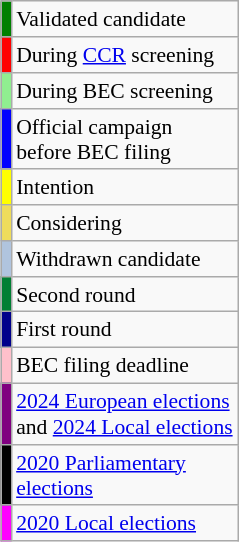<table class="wikitable" style="float:right;font-size:90%;padding:10px">
<tr>
<td style="background:green;"></td>
<td>Validated candidate</td>
</tr>
<tr>
<td style="background:red;"></td>
<td>During <a href='#'>CCR</a> screening</td>
</tr>
<tr>
<td style="background:lightgreen;"></td>
<td>During BEC screening</td>
</tr>
<tr>
<td style="background:#00f;"></td>
<td>Official campaign<br>before BEC filing</td>
</tr>
<tr>
<td style="background:#ff0"></td>
<td>Intention</td>
</tr>
<tr>
<td style="background:#eedc5b"></td>
<td>Considering</td>
</tr>
<tr>
<td style="background:#B0C4DE"></td>
<td>Withdrawn candidate</td>
</tr>
<tr>
<td style="background:#007f33;"></td>
<td>Second round</td>
</tr>
<tr>
<td style="background:darkBlue;"></td>
<td>First round</td>
</tr>
<tr>
<td style="background:pink"></td>
<td>BEC filing deadline</td>
</tr>
<tr>
<td style="background:purple"></td>
<td><a href='#'>2024 European elections</a><br>and <a href='#'>2024 Local elections</a></td>
</tr>
<tr>
<td style="background:black"></td>
<td><a href='#'>2020 Parliamentary<br>elections</a></td>
</tr>
<tr>
<td style="background:magenta"></td>
<td><a href='#'>2020 Local elections</a></td>
</tr>
</table>
